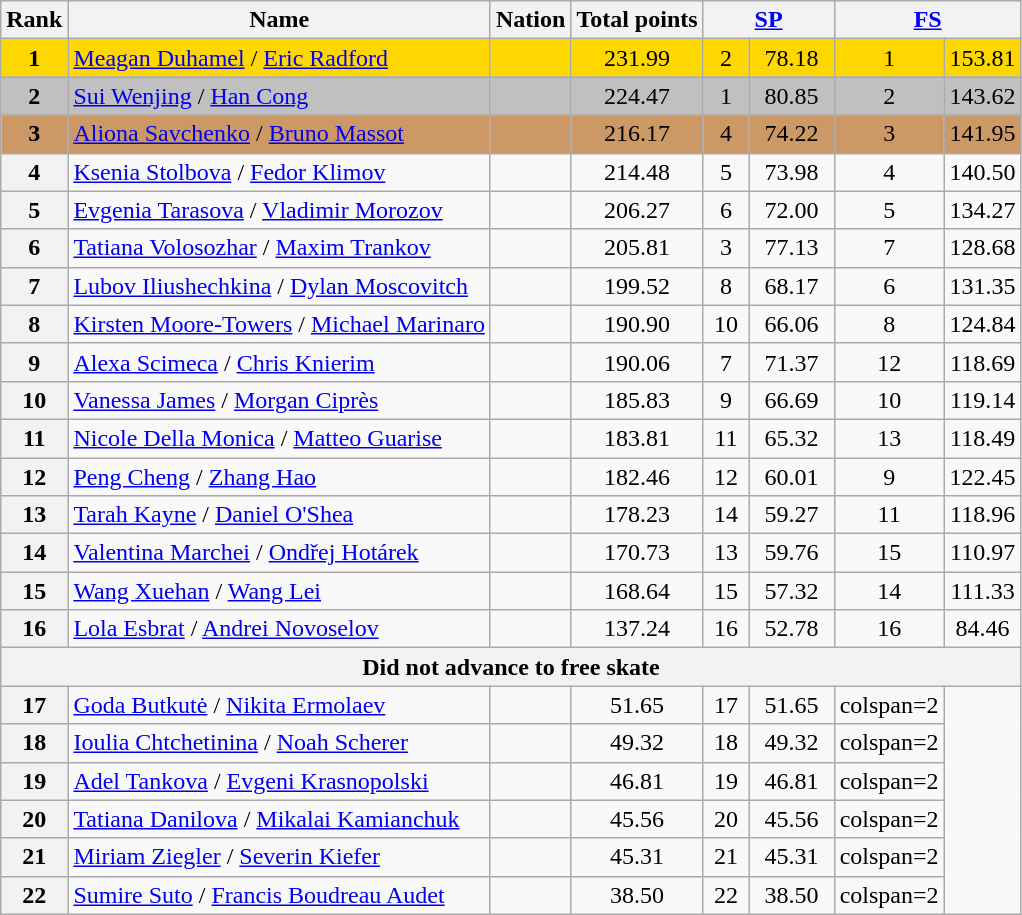<table class="wikitable sortable">
<tr>
<th>Rank</th>
<th>Name</th>
<th>Nation</th>
<th>Total points</th>
<th colspan="2" width="80px"><a href='#'>SP</a></th>
<th colspan="2" width="80px"><a href='#'>FS</a></th>
</tr>
<tr bgcolor="gold">
<td align="center"><strong>1</strong></td>
<td><a href='#'>Meagan Duhamel</a> / <a href='#'>Eric Radford</a></td>
<td></td>
<td align="center">231.99</td>
<td align="center">2</td>
<td align="center">78.18</td>
<td align="center">1</td>
<td align="center">153.81</td>
</tr>
<tr bgcolor="silver">
<td align="center"><strong>2</strong></td>
<td><a href='#'>Sui Wenjing</a> / <a href='#'>Han Cong</a></td>
<td></td>
<td align="center">224.47</td>
<td align="center">1</td>
<td align="center">80.85</td>
<td align="center">2</td>
<td align="center">143.62</td>
</tr>
<tr bgcolor="cc9966">
<td align="center"><strong>3</strong></td>
<td><a href='#'>Aliona Savchenko</a> / <a href='#'>Bruno Massot</a></td>
<td></td>
<td align="center">216.17</td>
<td align="center">4</td>
<td align="center">74.22</td>
<td align="center">3</td>
<td align="center">141.95</td>
</tr>
<tr>
<th>4</th>
<td><a href='#'>Ksenia Stolbova</a> / <a href='#'>Fedor Klimov</a></td>
<td></td>
<td align="center">214.48</td>
<td align="center">5</td>
<td align="center">73.98</td>
<td align="center">4</td>
<td align="center">140.50</td>
</tr>
<tr>
<th>5</th>
<td><a href='#'>Evgenia Tarasova</a> / <a href='#'>Vladimir Morozov</a></td>
<td></td>
<td align="center">206.27</td>
<td align="center">6</td>
<td align="center">72.00</td>
<td align="center">5</td>
<td align="center">134.27</td>
</tr>
<tr>
<th>6</th>
<td><a href='#'>Tatiana Volosozhar</a> / <a href='#'>Maxim Trankov</a></td>
<td></td>
<td align="center">205.81</td>
<td align="center">3</td>
<td align="center">77.13</td>
<td align="center">7</td>
<td align="center">128.68</td>
</tr>
<tr>
<th>7</th>
<td><a href='#'>Lubov Iliushechkina</a> / <a href='#'>Dylan Moscovitch</a></td>
<td></td>
<td align="center">199.52</td>
<td align="center">8</td>
<td align="center">68.17</td>
<td align="center">6</td>
<td align="center">131.35</td>
</tr>
<tr>
<th>8</th>
<td><a href='#'>Kirsten Moore-Towers</a> / <a href='#'>Michael Marinaro</a></td>
<td></td>
<td align="center">190.90</td>
<td align="center">10</td>
<td align="center">66.06</td>
<td align="center">8</td>
<td align="center">124.84</td>
</tr>
<tr>
<th>9</th>
<td><a href='#'>Alexa Scimeca</a> / <a href='#'>Chris Knierim</a></td>
<td></td>
<td align="center">190.06</td>
<td align="center">7</td>
<td align="center">71.37</td>
<td align="center">12</td>
<td align="center">118.69</td>
</tr>
<tr>
<th>10</th>
<td><a href='#'>Vanessa James</a> / <a href='#'>Morgan Ciprès</a></td>
<td></td>
<td align="center">185.83</td>
<td align="center">9</td>
<td align="center">66.69</td>
<td align="center">10</td>
<td align="center">119.14</td>
</tr>
<tr>
<th>11</th>
<td><a href='#'>Nicole Della Monica</a> / <a href='#'>Matteo Guarise</a></td>
<td></td>
<td align="center">183.81</td>
<td align="center">11</td>
<td align="center">65.32</td>
<td align="center">13</td>
<td align="center">118.49</td>
</tr>
<tr>
<th>12</th>
<td><a href='#'>Peng Cheng</a> / <a href='#'>Zhang Hao</a></td>
<td></td>
<td align="center">182.46</td>
<td align="center">12</td>
<td align="center">60.01</td>
<td align="center">9</td>
<td align="center">122.45</td>
</tr>
<tr>
<th>13</th>
<td><a href='#'>Tarah Kayne</a> / <a href='#'>Daniel O'Shea</a></td>
<td></td>
<td align="center">178.23</td>
<td align="center">14</td>
<td align="center">59.27</td>
<td align="center">11</td>
<td align="center">118.96</td>
</tr>
<tr>
<th>14</th>
<td><a href='#'>Valentina Marchei</a> / <a href='#'>Ondřej Hotárek</a></td>
<td></td>
<td align="center">170.73</td>
<td align="center">13</td>
<td align="center">59.76</td>
<td align="center">15</td>
<td align="center">110.97</td>
</tr>
<tr>
<th>15</th>
<td><a href='#'>Wang Xuehan</a> / <a href='#'>Wang Lei</a></td>
<td></td>
<td align="center">168.64</td>
<td align="center">15</td>
<td align="center">57.32</td>
<td align="center">14</td>
<td align="center">111.33</td>
</tr>
<tr>
<th>16</th>
<td><a href='#'>Lola Esbrat</a> / <a href='#'>Andrei Novoselov</a></td>
<td></td>
<td align="center">137.24</td>
<td align="center">16</td>
<td align="center">52.78</td>
<td align="center">16</td>
<td align="center">84.46</td>
</tr>
<tr>
<th colspan=10>Did not advance to free skate</th>
</tr>
<tr>
<th>17</th>
<td><a href='#'>Goda Butkutė</a> / <a href='#'>Nikita Ermolaev</a></td>
<td></td>
<td align="center">51.65</td>
<td align="center">17</td>
<td align="center">51.65</td>
<td>colspan=2 </td>
</tr>
<tr>
<th>18</th>
<td><a href='#'>Ioulia Chtchetinina</a> / <a href='#'>Noah Scherer</a></td>
<td></td>
<td align="center">49.32</td>
<td align="center">18</td>
<td align="center">49.32</td>
<td>colspan=2 </td>
</tr>
<tr>
<th>19</th>
<td><a href='#'>Adel Tankova</a> / <a href='#'>Evgeni Krasnopolski</a></td>
<td></td>
<td align="center">46.81</td>
<td align="center">19</td>
<td align="center">46.81</td>
<td>colspan=2 </td>
</tr>
<tr>
<th>20</th>
<td><a href='#'>Tatiana Danilova</a> / <a href='#'>Mikalai Kamianchuk</a></td>
<td></td>
<td align="center">45.56</td>
<td align="center">20</td>
<td align="center">45.56</td>
<td>colspan=2 </td>
</tr>
<tr>
<th>21</th>
<td><a href='#'>Miriam Ziegler</a> / <a href='#'>Severin Kiefer</a></td>
<td></td>
<td align="center">45.31</td>
<td align="center">21</td>
<td align="center">45.31</td>
<td>colspan=2 </td>
</tr>
<tr>
<th>22</th>
<td><a href='#'>Sumire Suto</a> / <a href='#'>Francis Boudreau Audet</a></td>
<td></td>
<td align="center">38.50</td>
<td align="center">22</td>
<td align="center">38.50</td>
<td>colspan=2 </td>
</tr>
</table>
